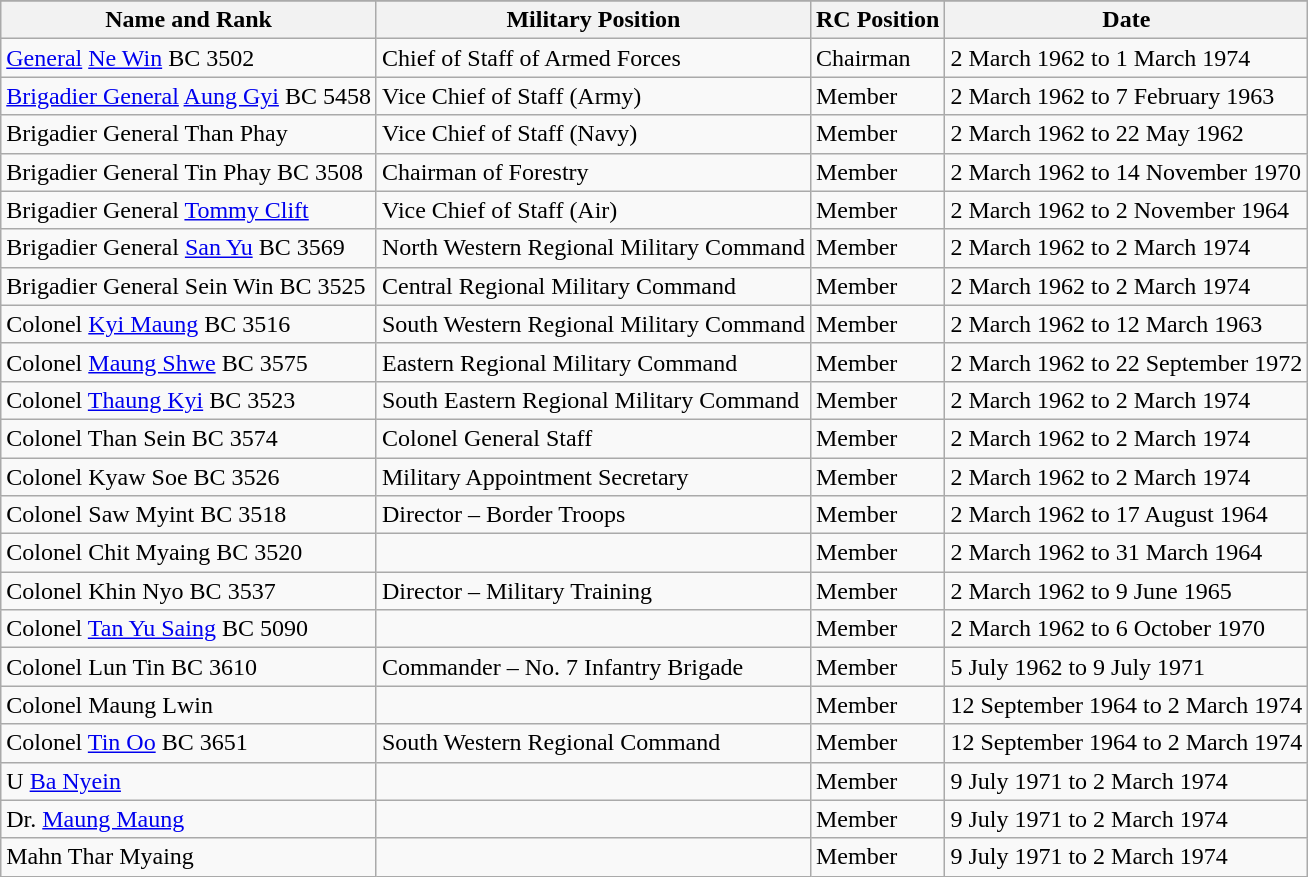<table class="wikitable">
<tr>
</tr>
<tr>
<th cellpadding="3" style="text-align: center">Name and Rank</th>
<th ! cellpadding="3" style="text-align: center">Military Position</th>
<th ! cellpadding="3" style="text-align: center">RC Position</th>
<th ! cellpadding="3" style="text-align: center">Date</th>
</tr>
<tr>
<td><a href='#'>General</a> <a href='#'>Ne Win</a> BC 3502</td>
<td>Chief of Staff of Armed Forces</td>
<td>Chairman</td>
<td>2 March 1962 to 1 March 1974</td>
</tr>
<tr>
<td><a href='#'>Brigadier General</a> <a href='#'>Aung Gyi</a> BC 5458</td>
<td>Vice Chief of Staff (Army)</td>
<td>Member</td>
<td>2 March 1962 to 7 February 1963</td>
</tr>
<tr>
<td>Brigadier General Than Phay</td>
<td>Vice Chief of Staff (Navy)</td>
<td>Member</td>
<td>2 March 1962 to 22 May 1962</td>
</tr>
<tr>
<td>Brigadier General Tin Phay BC 3508</td>
<td>Chairman of Forestry</td>
<td>Member</td>
<td>2 March 1962 to 14 November 1970</td>
</tr>
<tr>
<td>Brigadier General <a href='#'>Tommy Clift</a></td>
<td>Vice Chief of Staff (Air)</td>
<td>Member</td>
<td>2 March 1962 to 2 November 1964</td>
</tr>
<tr>
<td>Brigadier General <a href='#'>San Yu</a> BC 3569</td>
<td>North Western Regional Military Command</td>
<td>Member</td>
<td>2 March 1962 to 2 March 1974</td>
</tr>
<tr>
<td>Brigadier General Sein Win BC 3525</td>
<td>Central Regional Military Command</td>
<td>Member</td>
<td>2 March 1962 to 2 March 1974</td>
</tr>
<tr>
<td>Colonel <a href='#'>Kyi Maung</a> BC 3516</td>
<td>South Western Regional Military Command</td>
<td>Member</td>
<td>2 March 1962 to 12 March 1963</td>
</tr>
<tr>
<td>Colonel <a href='#'>Maung Shwe</a> BC 3575</td>
<td>Eastern Regional Military Command</td>
<td>Member</td>
<td>2 March 1962 to 22 September 1972</td>
</tr>
<tr>
<td>Colonel <a href='#'>Thaung Kyi</a> BC 3523</td>
<td>South Eastern Regional Military Command</td>
<td>Member</td>
<td>2 March 1962 to 2 March 1974</td>
</tr>
<tr>
<td>Colonel Than Sein BC 3574</td>
<td>Colonel General Staff</td>
<td>Member</td>
<td>2 March 1962 to 2 March 1974</td>
</tr>
<tr>
<td>Colonel Kyaw Soe BC 3526</td>
<td>Military Appointment Secretary</td>
<td>Member</td>
<td>2 March 1962 to 2 March 1974</td>
</tr>
<tr>
<td>Colonel Saw Myint BC 3518</td>
<td>Director – Border Troops</td>
<td>Member</td>
<td>2 March 1962 to 17 August 1964</td>
</tr>
<tr>
<td>Colonel Chit Myaing BC 3520</td>
<td></td>
<td>Member</td>
<td>2 March 1962 to 31 March 1964</td>
</tr>
<tr>
<td>Colonel Khin Nyo BC 3537</td>
<td>Director – Military Training</td>
<td>Member</td>
<td>2 March 1962 to 9 June 1965</td>
</tr>
<tr>
<td>Colonel <a href='#'>Tan Yu Saing</a> BC 5090</td>
<td></td>
<td>Member</td>
<td>2 March 1962 to 6 October 1970</td>
</tr>
<tr>
<td>Colonel Lun Tin BC 3610</td>
<td>Commander – No. 7 Infantry Brigade</td>
<td>Member</td>
<td>5 July 1962 to 9 July 1971</td>
</tr>
<tr>
<td>Colonel Maung Lwin</td>
<td></td>
<td>Member</td>
<td>12 September 1964 to 2 March 1974</td>
</tr>
<tr>
<td>Colonel <a href='#'>Tin Oo</a> BC 3651</td>
<td>South Western Regional Command</td>
<td>Member</td>
<td>12 September 1964 to 2 March 1974</td>
</tr>
<tr>
<td>U <a href='#'>Ba Nyein</a></td>
<td></td>
<td>Member</td>
<td>9 July 1971 to 2 March 1974</td>
</tr>
<tr>
<td>Dr. <a href='#'>Maung Maung</a></td>
<td></td>
<td>Member</td>
<td>9 July 1971 to 2 March 1974</td>
</tr>
<tr>
<td>Mahn Thar Myaing</td>
<td></td>
<td>Member</td>
<td>9 July 1971 to 2 March 1974</td>
</tr>
</table>
